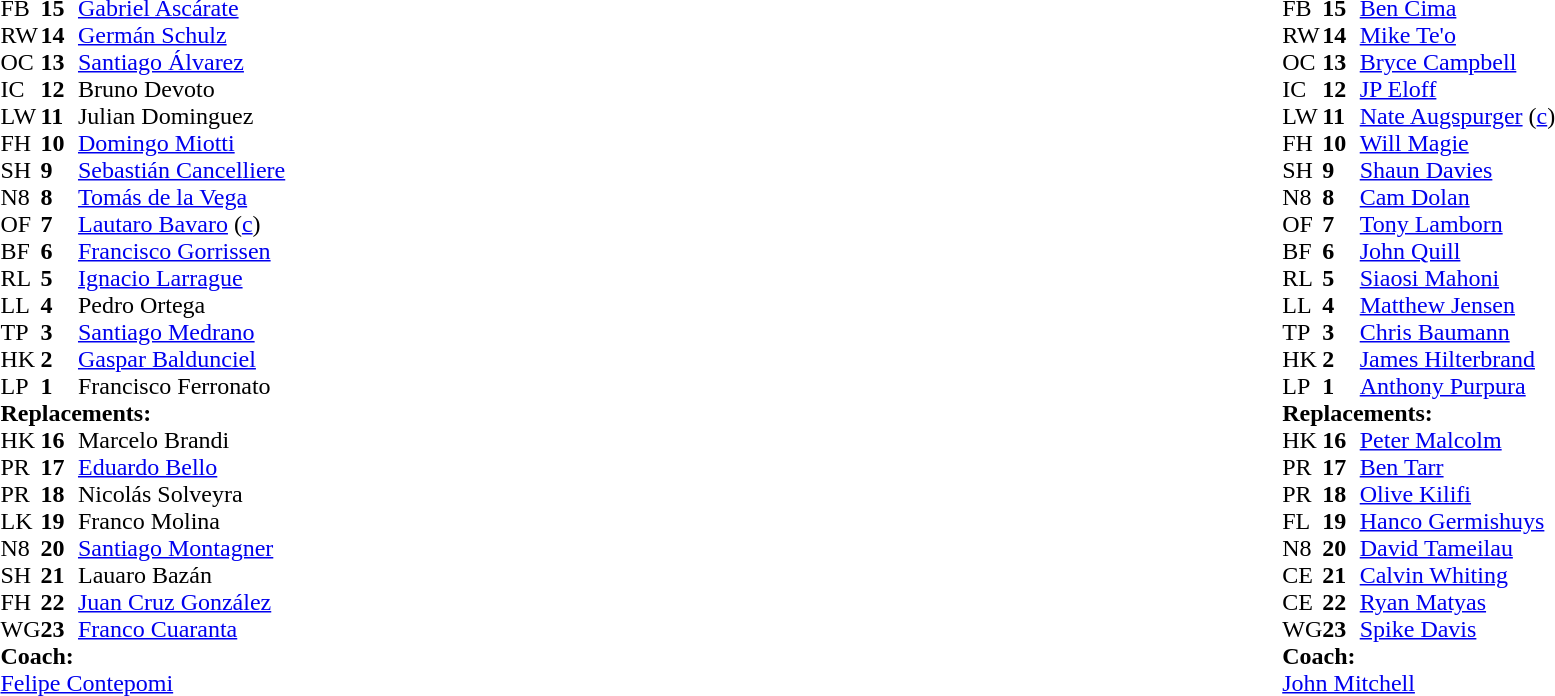<table style="width:100%">
<tr>
<td style="vertical-align:top; width:50%"><br><table cellspacing="0" cellpadding="0">
<tr>
<th width="25"></th>
<th width="25"></th>
</tr>
<tr>
<td>FB</td>
<td><strong>15</strong></td>
<td><a href='#'>Gabriel Ascárate</a></td>
<td></td>
<td></td>
</tr>
<tr>
<td>RW</td>
<td><strong>14</strong></td>
<td><a href='#'>Germán Schulz</a></td>
</tr>
<tr>
<td>OC</td>
<td><strong>13</strong></td>
<td><a href='#'>Santiago Álvarez</a></td>
<td></td>
<td></td>
</tr>
<tr>
<td>IC</td>
<td><strong>12</strong></td>
<td>Bruno Devoto</td>
</tr>
<tr>
<td>LW</td>
<td><strong>11</strong></td>
<td>Julian Dominguez</td>
</tr>
<tr>
<td>FH</td>
<td><strong>10</strong></td>
<td><a href='#'>Domingo Miotti</a></td>
</tr>
<tr>
<td>SH</td>
<td><strong>9</strong></td>
<td><a href='#'>Sebastián Cancelliere</a></td>
<td></td>
<td></td>
</tr>
<tr>
<td>N8</td>
<td><strong>8</strong></td>
<td><a href='#'>Tomás de la Vega</a></td>
</tr>
<tr>
<td>OF</td>
<td><strong>7</strong></td>
<td><a href='#'>Lautaro Bavaro</a> (<a href='#'>c</a>)</td>
</tr>
<tr>
<td>BF</td>
<td><strong>6</strong></td>
<td><a href='#'>Francisco Gorrissen</a></td>
<td></td>
<td></td>
</tr>
<tr>
<td>RL</td>
<td><strong>5</strong></td>
<td><a href='#'>Ignacio Larrague</a></td>
</tr>
<tr>
<td>LL</td>
<td><strong>4</strong></td>
<td>Pedro Ortega</td>
<td></td>
<td></td>
</tr>
<tr>
<td>TP</td>
<td><strong>3</strong></td>
<td><a href='#'>Santiago Medrano</a></td>
<td></td>
<td></td>
</tr>
<tr>
<td>HK</td>
<td><strong>2</strong></td>
<td><a href='#'>Gaspar Baldunciel</a></td>
<td></td>
<td></td>
</tr>
<tr>
<td>LP</td>
<td><strong>1</strong></td>
<td>Francisco Ferronato</td>
<td></td>
<td></td>
</tr>
<tr>
<td colspan=3><strong>Replacements:</strong></td>
</tr>
<tr>
<td>HK</td>
<td><strong>16</strong></td>
<td>Marcelo Brandi</td>
<td></td>
<td></td>
</tr>
<tr>
<td>PR</td>
<td><strong>17</strong></td>
<td><a href='#'>Eduardo Bello</a></td>
<td></td>
<td></td>
</tr>
<tr>
<td>PR</td>
<td><strong>18</strong></td>
<td>Nicolás Solveyra</td>
<td></td>
<td></td>
</tr>
<tr>
<td>LK</td>
<td><strong>19</strong></td>
<td>Franco Molina</td>
<td></td>
<td></td>
</tr>
<tr>
<td>N8</td>
<td><strong>20</strong></td>
<td><a href='#'>Santiago Montagner</a></td>
<td></td>
<td></td>
</tr>
<tr>
<td>SH</td>
<td><strong>21</strong></td>
<td>Lauaro Bazán</td>
<td></td>
<td></td>
</tr>
<tr>
<td>FH</td>
<td><strong>22</strong></td>
<td><a href='#'>Juan Cruz González</a></td>
<td></td>
<td></td>
</tr>
<tr>
<td>WG</td>
<td><strong>23</strong></td>
<td><a href='#'>Franco Cuaranta</a></td>
<td></td>
<td></td>
</tr>
<tr>
<td colspan=3><strong>Coach:</strong></td>
</tr>
<tr>
<td colspan="4"> <a href='#'>Felipe Contepomi</a></td>
</tr>
</table>
</td>
<td style="vertical-align:top"></td>
<td style="vertical-align:top; width:50%"><br><table cellspacing="0" cellpadding="0" style="margin:auto">
<tr>
<th width="25"></th>
<th width="25"></th>
</tr>
<tr>
<td>FB</td>
<td><strong>15</strong></td>
<td><a href='#'>Ben Cima</a></td>
</tr>
<tr>
<td>RW</td>
<td><strong>14</strong></td>
<td><a href='#'>Mike Te'o</a></td>
<td></td>
</tr>
<tr>
<td>OC</td>
<td><strong>13</strong></td>
<td><a href='#'>Bryce Campbell</a></td>
</tr>
<tr>
<td>IC</td>
<td><strong>12</strong></td>
<td><a href='#'>JP Eloff</a></td>
<td></td>
<td></td>
</tr>
<tr>
<td>LW</td>
<td><strong>11</strong></td>
<td><a href='#'>Nate Augspurger</a> (<a href='#'>c</a>)</td>
</tr>
<tr>
<td>FH</td>
<td><strong>10</strong></td>
<td><a href='#'>Will Magie</a></td>
</tr>
<tr>
<td>SH</td>
<td><strong>9</strong></td>
<td><a href='#'>Shaun Davies</a></td>
<td></td>
<td></td>
</tr>
<tr>
<td>N8</td>
<td><strong>8</strong></td>
<td><a href='#'>Cam Dolan</a></td>
</tr>
<tr>
<td>OF</td>
<td><strong>7</strong></td>
<td><a href='#'>Tony Lamborn</a></td>
</tr>
<tr>
<td>BF</td>
<td><strong>6</strong></td>
<td><a href='#'>John Quill</a></td>
<td></td>
<td></td>
</tr>
<tr>
<td>RL</td>
<td><strong>5</strong></td>
<td><a href='#'>Siaosi Mahoni</a></td>
<td></td>
<td></td>
</tr>
<tr>
<td>LL</td>
<td><strong>4</strong></td>
<td><a href='#'>Matthew Jensen</a></td>
</tr>
<tr>
<td>TP</td>
<td><strong>3</strong></td>
<td><a href='#'>Chris Baumann</a></td>
<td></td>
<td></td>
</tr>
<tr>
<td>HK</td>
<td><strong>2</strong></td>
<td><a href='#'>James Hilterbrand</a></td>
<td></td>
<td></td>
</tr>
<tr>
<td>LP</td>
<td><strong>1</strong></td>
<td><a href='#'>Anthony Purpura</a></td>
<td></td>
<td></td>
</tr>
<tr>
<td colspan=3><strong>Replacements:</strong></td>
</tr>
<tr>
<td>HK</td>
<td><strong>16</strong></td>
<td><a href='#'>Peter Malcolm</a></td>
<td></td>
<td></td>
</tr>
<tr>
<td>PR</td>
<td><strong>17</strong></td>
<td><a href='#'>Ben Tarr</a></td>
<td></td>
<td></td>
</tr>
<tr>
<td>PR</td>
<td><strong>18</strong></td>
<td><a href='#'>Olive Kilifi</a></td>
<td></td>
<td></td>
</tr>
<tr>
<td>FL</td>
<td><strong>19</strong></td>
<td><a href='#'>Hanco Germishuys</a></td>
<td></td>
<td></td>
</tr>
<tr>
<td>N8</td>
<td><strong>20</strong></td>
<td><a href='#'>David Tameilau</a></td>
<td></td>
<td></td>
</tr>
<tr>
<td>CE</td>
<td><strong>21</strong></td>
<td><a href='#'>Calvin Whiting</a></td>
<td></td>
<td></td>
</tr>
<tr>
<td>CE</td>
<td><strong>22</strong></td>
<td><a href='#'>Ryan Matyas</a></td>
<td></td>
<td></td>
</tr>
<tr>
<td>WG</td>
<td><strong>23</strong></td>
<td><a href='#'>Spike Davis</a></td>
<td></td>
<td></td>
</tr>
<tr>
<td colspan=3><strong>Coach:</strong></td>
</tr>
<tr>
<td colspan="4"> <a href='#'>John Mitchell</a></td>
</tr>
</table>
</td>
</tr>
</table>
